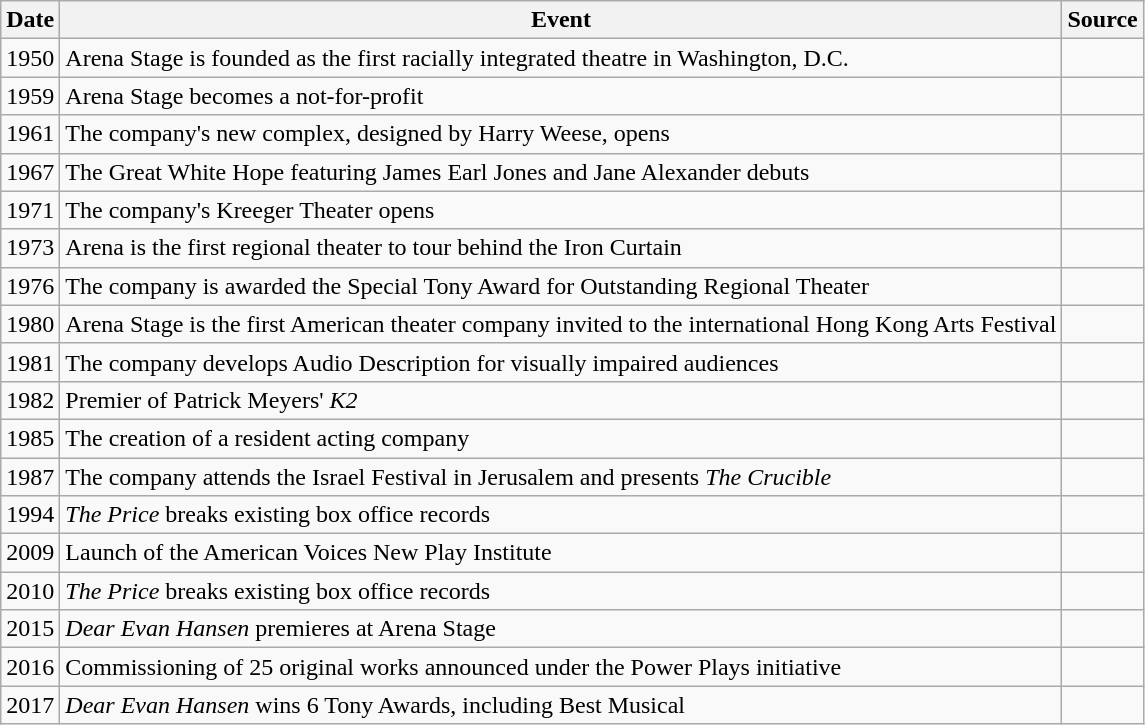<table class="wikitable">
<tr>
<th>Date</th>
<th>Event</th>
<th>Source</th>
</tr>
<tr>
<td>1950</td>
<td>Arena Stage is founded as the first racially integrated theatre in Washington, D.C.</td>
<td></td>
</tr>
<tr>
<td>1959</td>
<td>Arena Stage becomes a not-for-profit</td>
<td></td>
</tr>
<tr>
<td>1961</td>
<td>The company's new complex, designed by Harry Weese, opens</td>
<td></td>
</tr>
<tr>
<td>1967</td>
<td>The Great White Hope featuring James Earl Jones and Jane Alexander debuts</td>
<td></td>
</tr>
<tr>
<td>1971</td>
<td>The company's Kreeger Theater opens</td>
<td></td>
</tr>
<tr>
<td>1973</td>
<td>Arena is the first regional theater to tour behind the Iron Curtain</td>
<td></td>
</tr>
<tr>
<td>1976</td>
<td>The company is awarded the Special Tony Award for Outstanding Regional Theater</td>
<td></td>
</tr>
<tr>
<td>1980</td>
<td>Arena Stage is the first American theater company invited to the international Hong Kong Arts Festival</td>
<td></td>
</tr>
<tr>
<td>1981</td>
<td>The company develops Audio Description for visually impaired audiences</td>
<td></td>
</tr>
<tr>
<td>1982</td>
<td>Premier of Patrick Meyers' <em>K2</em></td>
<td></td>
</tr>
<tr>
<td>1985</td>
<td>The creation of a resident acting company</td>
<td></td>
</tr>
<tr>
<td>1987</td>
<td>The company attends the Israel Festival in Jerusalem and presents <em>The Crucible</em></td>
<td></td>
</tr>
<tr>
<td>1994</td>
<td><em>The Price</em> breaks existing box office records</td>
<td></td>
</tr>
<tr>
<td>2009</td>
<td>Launch of the American Voices New Play Institute</td>
<td></td>
</tr>
<tr>
<td>2010</td>
<td><em>The Price</em> breaks existing box office records</td>
<td></td>
</tr>
<tr>
<td>2015</td>
<td><em>Dear Evan Hansen</em> premieres at Arena Stage</td>
<td></td>
</tr>
<tr>
<td>2016</td>
<td>Commissioning of 25 original works announced under the Power Plays initiative</td>
<td></td>
</tr>
<tr>
<td>2017</td>
<td><em>Dear Evan Hansen</em> wins 6 Tony Awards, including Best Musical</td>
<td></td>
</tr>
</table>
